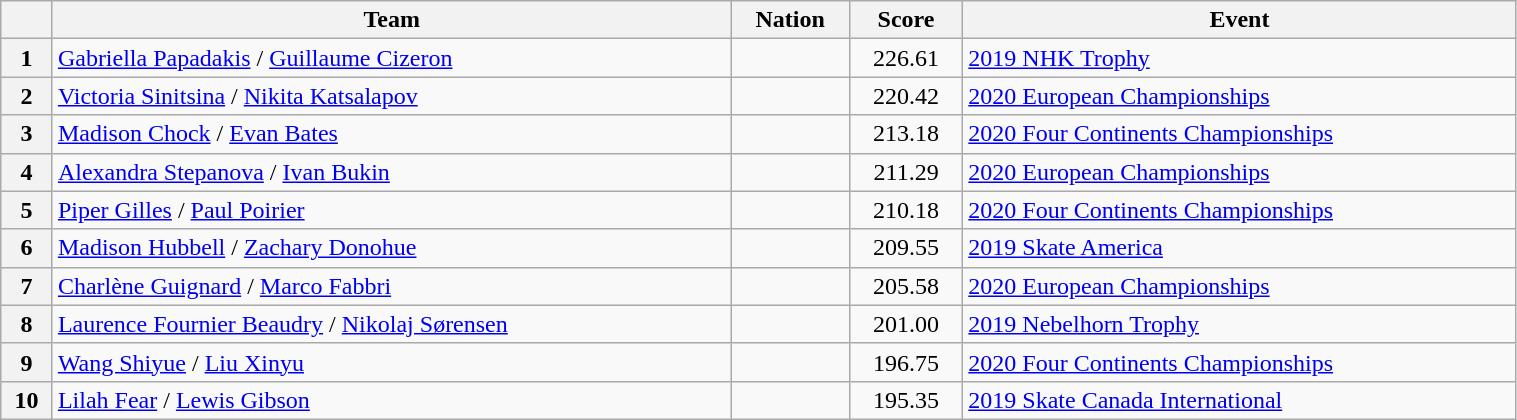<table class="wikitable sortable" style="text-align:left; width:80%">
<tr>
<th scope="col"></th>
<th scope="col">Team</th>
<th scope="col">Nation</th>
<th scope="col">Score</th>
<th scope="col">Event</th>
</tr>
<tr>
<th scope="row">1</th>
<td><a href='#'>Gabriella Papadakis</a> / <a href='#'>Guillaume Cizeron</a></td>
<td></td>
<td style="text-align:center;">226.61</td>
<td><a href='#'>2019 NHK Trophy</a></td>
</tr>
<tr>
<th scope="row">2</th>
<td><a href='#'>Victoria Sinitsina</a> / <a href='#'>Nikita Katsalapov</a></td>
<td></td>
<td style="text-align:center;">220.42</td>
<td><a href='#'>2020 European Championships</a></td>
</tr>
<tr>
<th scope="row">3</th>
<td><a href='#'>Madison Chock</a> / <a href='#'>Evan Bates</a></td>
<td></td>
<td style="text-align:center;">213.18</td>
<td><a href='#'>2020 Four Continents Championships</a></td>
</tr>
<tr>
<th scope="row">4</th>
<td><a href='#'>Alexandra Stepanova</a> / <a href='#'>Ivan Bukin</a></td>
<td></td>
<td style="text-align:center;">211.29</td>
<td><a href='#'>2020 European Championships</a></td>
</tr>
<tr>
<th scope="row">5</th>
<td><a href='#'>Piper Gilles</a> / <a href='#'>Paul Poirier</a></td>
<td></td>
<td style="text-align:center;">210.18</td>
<td><a href='#'>2020 Four Continents Championships</a></td>
</tr>
<tr>
<th scope="row">6</th>
<td><a href='#'>Madison Hubbell</a> / <a href='#'>Zachary Donohue</a></td>
<td></td>
<td style="text-align:center;">209.55</td>
<td><a href='#'>2019 Skate America</a></td>
</tr>
<tr>
<th scope="row">7</th>
<td><a href='#'>Charlène Guignard</a> / <a href='#'>Marco Fabbri</a></td>
<td></td>
<td style="text-align:center;">205.58</td>
<td><a href='#'>2020 European Championships</a></td>
</tr>
<tr>
<th scope="row">8</th>
<td><a href='#'>Laurence Fournier Beaudry</a> / <a href='#'>Nikolaj Sørensen</a></td>
<td></td>
<td style="text-align:center;">201.00</td>
<td><a href='#'>2019 Nebelhorn Trophy</a></td>
</tr>
<tr>
<th scope="row">9</th>
<td><a href='#'>Wang Shiyue</a> / <a href='#'>Liu Xinyu</a></td>
<td></td>
<td style="text-align:center;">196.75</td>
<td><a href='#'>2020 Four Continents Championships</a></td>
</tr>
<tr>
<th scope="row">10</th>
<td><a href='#'>Lilah Fear</a> / <a href='#'>Lewis Gibson</a></td>
<td></td>
<td style="text-align:center;">195.35</td>
<td><a href='#'>2019 Skate Canada International</a></td>
</tr>
</table>
